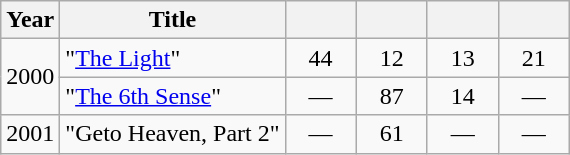<table class="wikitable">
<tr>
<th>Year</th>
<th>Title</th>
<th width="40"></th>
<th width="40"></th>
<th width="40"></th>
<th width="40"></th>
</tr>
<tr>
<td rowspan="2">2000</td>
<td>"<a href='#'>The Light</a>"</td>
<td align="center">44</td>
<td align="center">12</td>
<td align="center">13</td>
<td align="center">21</td>
</tr>
<tr>
<td>"<a href='#'>The 6th Sense</a>"</td>
<td align="center">—</td>
<td align="center">87</td>
<td align="center">14</td>
<td align="center">—</td>
</tr>
<tr>
<td rowspan="1">2001</td>
<td>"Geto Heaven, Part 2"</td>
<td align="center">—</td>
<td align="center">61</td>
<td align="center">—</td>
<td align="center">—</td>
</tr>
</table>
